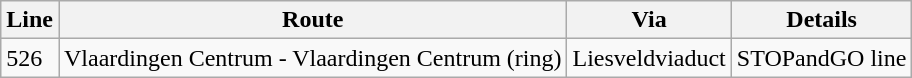<table class="wikitable">
<tr>
<th>Line</th>
<th>Route</th>
<th>Via</th>
<th>Details</th>
</tr>
<tr>
<td>526</td>
<td>Vlaardingen Centrum - Vlaardingen Centrum (ring)</td>
<td>Liesveldviaduct</td>
<td>STOPandGO line</td>
</tr>
</table>
